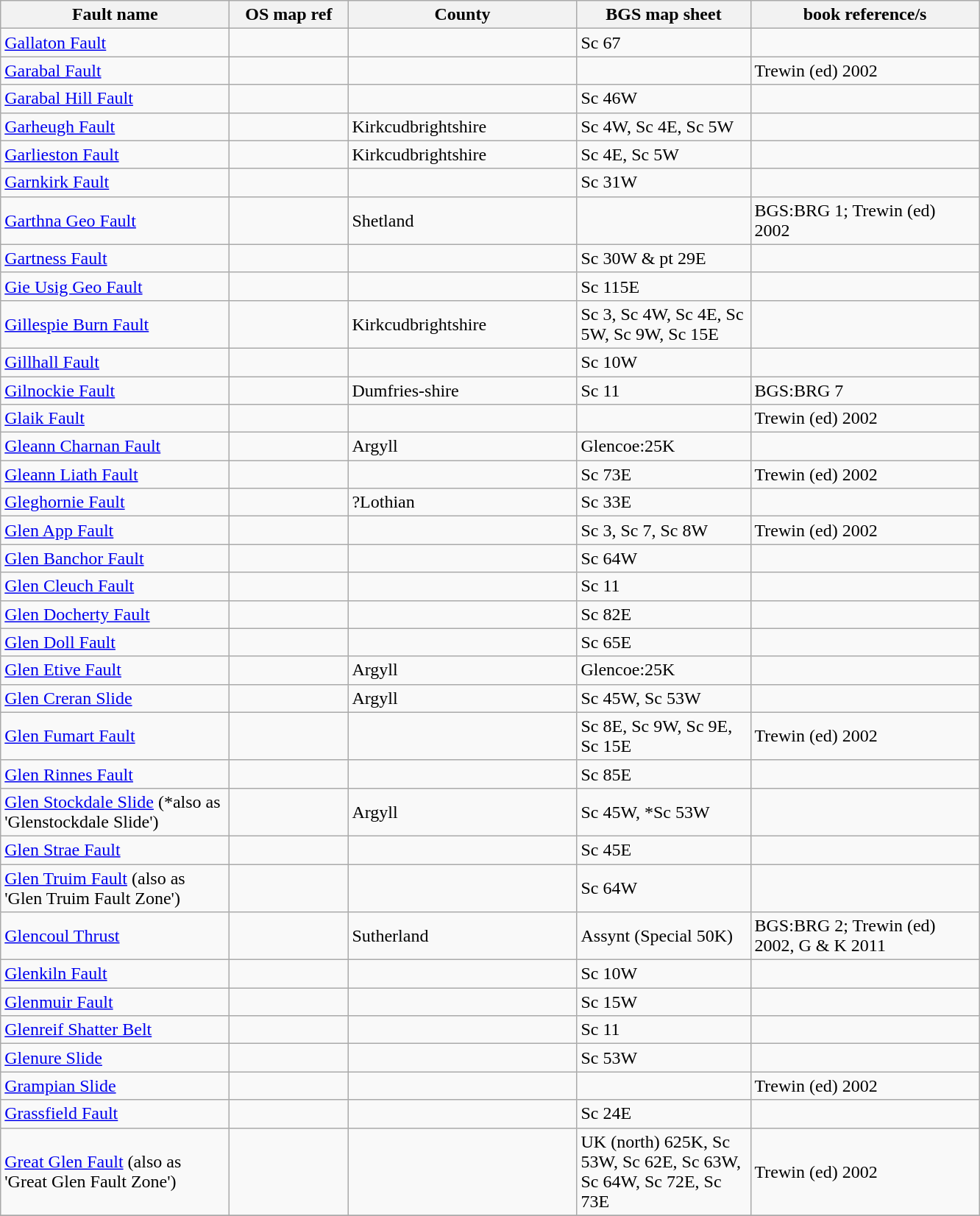<table class="wikitable">
<tr>
<th width="200pt">Fault name</th>
<th width="100pt">OS map ref</th>
<th width="200pt">County</th>
<th width="150pt">BGS map sheet</th>
<th width="200pt">book reference/s</th>
</tr>
<tr>
<td><a href='#'>Gallaton Fault</a></td>
<td></td>
<td></td>
<td>Sc 67</td>
<td></td>
</tr>
<tr>
<td><a href='#'>Garabal Fault</a></td>
<td></td>
<td></td>
<td></td>
<td>Trewin (ed) 2002</td>
</tr>
<tr>
<td><a href='#'>Garabal Hill Fault</a></td>
<td></td>
<td></td>
<td>Sc 46W</td>
<td></td>
</tr>
<tr>
<td><a href='#'>Garheugh Fault</a></td>
<td></td>
<td>Kirkcudbrightshire</td>
<td>Sc 4W, Sc 4E, Sc 5W</td>
<td></td>
</tr>
<tr>
<td><a href='#'>Garlieston Fault</a></td>
<td></td>
<td>Kirkcudbrightshire</td>
<td>Sc 4E, Sc 5W</td>
<td></td>
</tr>
<tr>
<td><a href='#'>Garnkirk Fault</a></td>
<td></td>
<td></td>
<td>Sc 31W</td>
<td></td>
</tr>
<tr>
<td><a href='#'>Garthna Geo Fault</a></td>
<td></td>
<td>Shetland</td>
<td></td>
<td>BGS:BRG 1; Trewin (ed) 2002</td>
</tr>
<tr>
<td><a href='#'>Gartness Fault</a></td>
<td></td>
<td></td>
<td>Sc 30W & pt 29E</td>
<td></td>
</tr>
<tr>
<td><a href='#'>Gie Usig Geo Fault</a></td>
<td></td>
<td></td>
<td>Sc 115E</td>
<td></td>
</tr>
<tr>
<td><a href='#'>Gillespie Burn Fault</a></td>
<td></td>
<td>Kirkcudbrightshire</td>
<td>Sc 3, Sc 4W, Sc 4E, Sc 5W, Sc 9W, Sc 15E</td>
<td></td>
</tr>
<tr>
<td><a href='#'>Gillhall Fault</a></td>
<td></td>
<td></td>
<td>Sc 10W</td>
<td></td>
</tr>
<tr>
<td><a href='#'>Gilnockie Fault</a></td>
<td></td>
<td>Dumfries-shire</td>
<td>Sc 11</td>
<td>BGS:BRG 7</td>
</tr>
<tr>
<td><a href='#'>Glaik Fault</a></td>
<td></td>
<td></td>
<td></td>
<td>Trewin (ed) 2002</td>
</tr>
<tr>
<td><a href='#'>Gleann Charnan Fault</a></td>
<td></td>
<td>Argyll</td>
<td>Glencoe:25K</td>
<td></td>
</tr>
<tr>
<td><a href='#'>Gleann Liath Fault</a></td>
<td></td>
<td></td>
<td>Sc 73E</td>
<td>Trewin (ed) 2002</td>
</tr>
<tr>
<td><a href='#'>Gleghornie Fault</a></td>
<td></td>
<td>?Lothian</td>
<td>Sc 33E</td>
<td></td>
</tr>
<tr>
<td><a href='#'>Glen App Fault</a></td>
<td></td>
<td></td>
<td>Sc 3, Sc 7, Sc 8W</td>
<td>Trewin (ed) 2002</td>
</tr>
<tr>
<td><a href='#'>Glen Banchor Fault</a></td>
<td></td>
<td></td>
<td>Sc 64W</td>
<td></td>
</tr>
<tr>
<td><a href='#'>Glen Cleuch Fault</a></td>
<td></td>
<td></td>
<td>Sc 11</td>
<td></td>
</tr>
<tr>
<td><a href='#'>Glen Docherty Fault</a></td>
<td></td>
<td></td>
<td>Sc 82E</td>
<td></td>
</tr>
<tr>
<td><a href='#'>Glen Doll Fault</a></td>
<td></td>
<td></td>
<td>Sc 65E</td>
<td></td>
</tr>
<tr>
<td><a href='#'>Glen Etive Fault</a></td>
<td></td>
<td>Argyll</td>
<td>Glencoe:25K</td>
<td></td>
</tr>
<tr>
<td><a href='#'>Glen Creran Slide</a></td>
<td></td>
<td>Argyll</td>
<td>Sc 45W, Sc 53W</td>
<td></td>
</tr>
<tr>
<td><a href='#'>Glen Fumart Fault</a></td>
<td></td>
<td></td>
<td>Sc 8E, Sc 9W, Sc 9E, Sc 15E</td>
<td>Trewin (ed) 2002</td>
</tr>
<tr>
<td><a href='#'>Glen Rinnes Fault</a></td>
<td></td>
<td></td>
<td>Sc 85E</td>
<td></td>
</tr>
<tr>
<td><a href='#'>Glen Stockdale Slide</a> (*also as 'Glenstockdale Slide')</td>
<td></td>
<td>Argyll</td>
<td>Sc 45W, *Sc 53W</td>
<td></td>
</tr>
<tr>
<td><a href='#'>Glen Strae Fault</a></td>
<td></td>
<td></td>
<td>Sc 45E</td>
<td></td>
</tr>
<tr>
<td><a href='#'>Glen Truim Fault</a> (also as 'Glen Truim Fault Zone')</td>
<td></td>
<td></td>
<td>Sc 64W</td>
<td></td>
</tr>
<tr>
<td><a href='#'>Glencoul Thrust</a></td>
<td></td>
<td>Sutherland</td>
<td>Assynt (Special 50K)</td>
<td>BGS:BRG 2; Trewin (ed) 2002, G & K 2011</td>
</tr>
<tr>
<td><a href='#'>Glenkiln Fault</a></td>
<td></td>
<td></td>
<td>Sc 10W</td>
<td></td>
</tr>
<tr>
<td><a href='#'>Glenmuir Fault</a></td>
<td></td>
<td></td>
<td>Sc 15W</td>
<td></td>
</tr>
<tr>
<td><a href='#'>Glenreif Shatter Belt</a></td>
<td></td>
<td></td>
<td>Sc 11</td>
<td></td>
</tr>
<tr>
<td><a href='#'>Glenure Slide</a></td>
<td></td>
<td></td>
<td>Sc 53W</td>
<td></td>
</tr>
<tr>
<td><a href='#'>Grampian Slide</a></td>
<td></td>
<td></td>
<td></td>
<td>Trewin (ed) 2002</td>
</tr>
<tr>
<td><a href='#'>Grassfield Fault</a></td>
<td></td>
<td></td>
<td>Sc 24E</td>
<td></td>
</tr>
<tr>
<td><a href='#'>Great Glen Fault</a> (also as 'Great Glen Fault Zone')</td>
<td></td>
<td></td>
<td>UK (north) 625K, Sc 53W, Sc 62E, Sc 63W, Sc 64W, Sc 72E, Sc 73E</td>
<td>Trewin (ed) 2002</td>
</tr>
<tr>
</tr>
</table>
